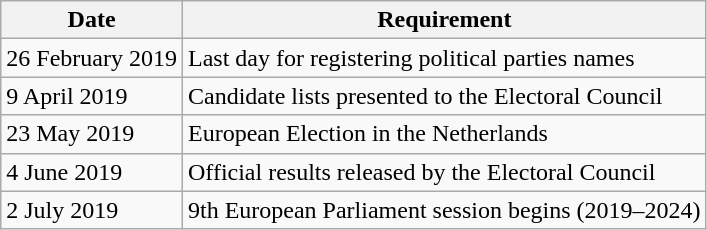<table class="wikitable">
<tr>
<th>Date</th>
<th>Requirement</th>
</tr>
<tr>
<td>26 February 2019</td>
<td>Last day for registering political parties names</td>
</tr>
<tr>
<td>9 April 2019</td>
<td>Candidate lists presented to the Electoral Council</td>
</tr>
<tr>
<td>23 May 2019</td>
<td>European Election in the Netherlands</td>
</tr>
<tr>
<td>4 June 2019</td>
<td>Official results released by the Electoral Council</td>
</tr>
<tr>
<td>2 July 2019</td>
<td>9th European Parliament session begins (2019–2024)</td>
</tr>
</table>
